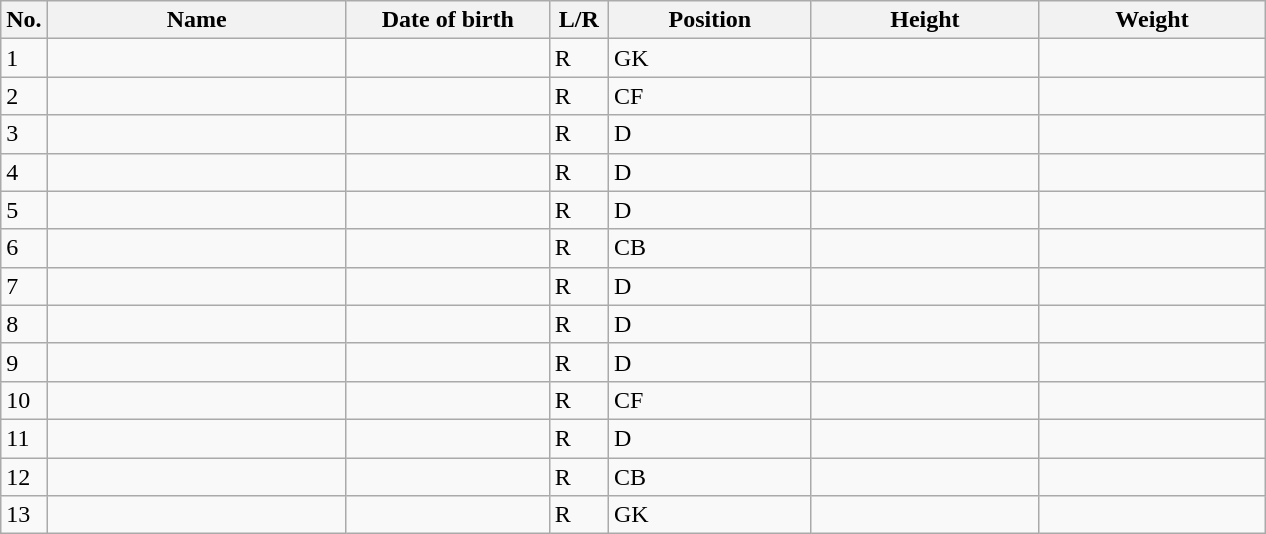<table class="wikitable sortable" style=font-size:100%; text-align:center;>
<tr>
<th>No.</th>
<th style=width:12em>Name</th>
<th style=width:8em>Date of birth</th>
<th style=width:2em>L/R</th>
<th style=width:8em>Position</th>
<th style=width:9em>Height</th>
<th style=width:9em>Weight</th>
</tr>
<tr>
<td>1</td>
<td align=left></td>
<td></td>
<td>R</td>
<td>GK</td>
<td></td>
<td></td>
</tr>
<tr>
<td>2</td>
<td align=left></td>
<td></td>
<td>R</td>
<td>CF</td>
<td></td>
<td></td>
</tr>
<tr>
<td>3</td>
<td align=left></td>
<td></td>
<td>R</td>
<td>D</td>
<td></td>
<td></td>
</tr>
<tr>
<td>4</td>
<td align=left></td>
<td></td>
<td>R</td>
<td>D</td>
<td></td>
<td></td>
</tr>
<tr>
<td>5</td>
<td align=left></td>
<td></td>
<td>R</td>
<td>D</td>
<td></td>
<td></td>
</tr>
<tr>
<td>6</td>
<td align=left></td>
<td></td>
<td>R</td>
<td>CB</td>
<td></td>
<td></td>
</tr>
<tr>
<td>7</td>
<td align=left></td>
<td></td>
<td>R</td>
<td>D</td>
<td></td>
<td></td>
</tr>
<tr>
<td>8</td>
<td align=left></td>
<td></td>
<td>R</td>
<td>D</td>
<td></td>
<td></td>
</tr>
<tr>
<td>9</td>
<td align=left></td>
<td></td>
<td>R</td>
<td>D</td>
<td></td>
<td></td>
</tr>
<tr>
<td>10</td>
<td align=left></td>
<td></td>
<td>R</td>
<td>CF</td>
<td></td>
<td></td>
</tr>
<tr>
<td>11</td>
<td align=left></td>
<td></td>
<td>R</td>
<td>D</td>
<td></td>
<td></td>
</tr>
<tr>
<td>12</td>
<td align=left></td>
<td></td>
<td>R</td>
<td>CB</td>
<td></td>
<td></td>
</tr>
<tr>
<td>13</td>
<td align=left></td>
<td></td>
<td>R</td>
<td>GK</td>
<td></td>
<td></td>
</tr>
</table>
